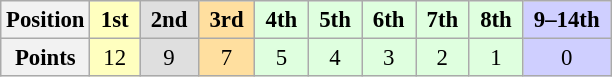<table class="wikitable" style="font-size:95%; text-align:center">
<tr>
<th>Position</th>
<td style="background:#ffffbf;"> <strong>1st</strong> </td>
<td style="background:#dfdfdf;"> <strong>2nd</strong> </td>
<td style="background:#ffdf9f;"> <strong>3rd</strong> </td>
<td style="background:#dfffdf;"> <strong>4th</strong> </td>
<td style="background:#dfffdf;"> <strong>5th</strong> </td>
<td style="background:#dfffdf;"> <strong>6th</strong> </td>
<td style="background:#dfffdf;"> <strong>7th</strong> </td>
<td style="background:#dfffdf;"> <strong>8th</strong> </td>
<td style="background:#CFCFFF;"> <strong>9–14th</strong> </td>
</tr>
<tr>
<th>Points</th>
<td style="background:#ffffbf;">12</td>
<td style="background:#dfdfdf;">9</td>
<td style="background:#ffdf9f;">7</td>
<td style="background:#dfffdf;">5</td>
<td style="background:#dfffdf;">4</td>
<td style="background:#dfffdf;">3</td>
<td style="background:#dfffdf;">2</td>
<td style="background:#dfffdf;">1</td>
<td style="background:#CFCFFF;">0</td>
</tr>
</table>
